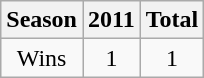<table class="wikitable sortable">
<tr>
<th>Season</th>
<th>2011</th>
<th><strong>Total</strong></th>
</tr>
<tr align="center">
<td>Wins</td>
<td>1</td>
<td>1</td>
</tr>
</table>
